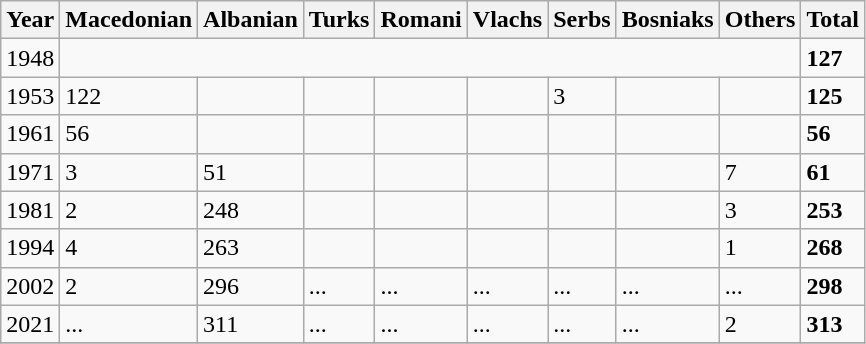<table class="wikitable">
<tr>
<th>Year</th>
<th>Macedonian</th>
<th>Albanian</th>
<th>Turks</th>
<th>Romani</th>
<th>Vlachs</th>
<th>Serbs</th>
<th>Bosniaks</th>
<th><abbr>Others</abbr></th>
<th>Total</th>
</tr>
<tr>
<td>1948</td>
<td colspan="8"></td>
<td><strong>127</strong></td>
</tr>
<tr>
<td>1953</td>
<td>122</td>
<td></td>
<td></td>
<td></td>
<td></td>
<td>3</td>
<td></td>
<td></td>
<td><strong>125</strong></td>
</tr>
<tr>
<td>1961</td>
<td>56</td>
<td></td>
<td></td>
<td></td>
<td></td>
<td></td>
<td></td>
<td></td>
<td><strong>56</strong></td>
</tr>
<tr>
<td>1971</td>
<td>3</td>
<td>51</td>
<td></td>
<td></td>
<td></td>
<td></td>
<td></td>
<td>7</td>
<td><strong>61</strong></td>
</tr>
<tr>
<td>1981</td>
<td>2</td>
<td>248</td>
<td></td>
<td></td>
<td></td>
<td></td>
<td></td>
<td>3</td>
<td><strong>253</strong></td>
</tr>
<tr>
<td>1994</td>
<td>4</td>
<td>263</td>
<td></td>
<td></td>
<td></td>
<td></td>
<td></td>
<td>1</td>
<td><strong>268</strong></td>
</tr>
<tr>
<td>2002</td>
<td>2</td>
<td>296</td>
<td>...</td>
<td>...</td>
<td>...</td>
<td>...</td>
<td>...</td>
<td>...</td>
<td><strong>298</strong></td>
</tr>
<tr>
<td>2021</td>
<td>...</td>
<td>311</td>
<td>...</td>
<td>...</td>
<td>...</td>
<td>...</td>
<td>...</td>
<td>2</td>
<td><strong>313</strong></td>
</tr>
<tr>
</tr>
</table>
